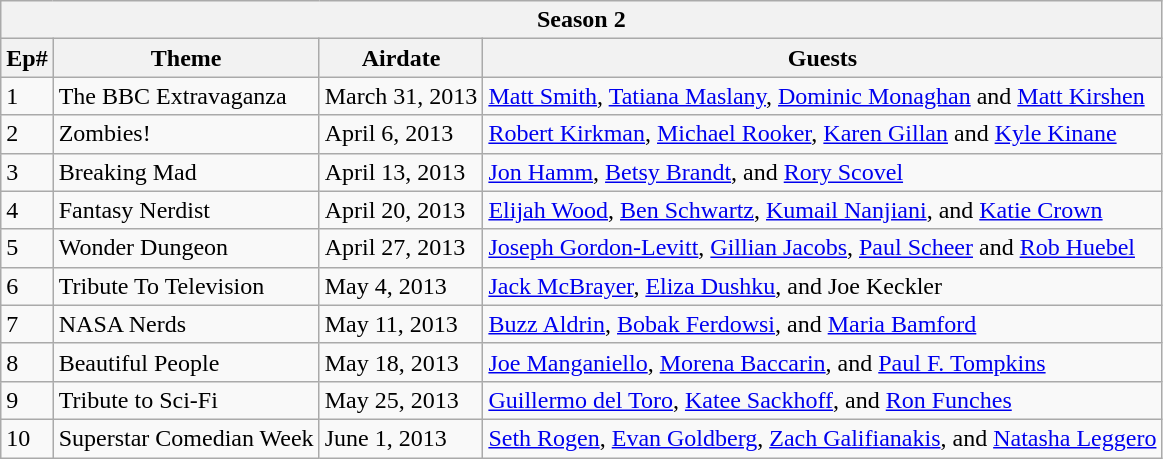<table class="wikitable">
<tr>
<th colspan="4">Season 2</th>
</tr>
<tr>
<th>Ep#</th>
<th>Theme</th>
<th>Airdate</th>
<th>Guests</th>
</tr>
<tr>
<td>1</td>
<td>The BBC Extravaganza</td>
<td>March 31, 2013</td>
<td><a href='#'>Matt Smith</a>, <a href='#'>Tatiana Maslany</a>, <a href='#'>Dominic Monaghan</a> and <a href='#'>Matt Kirshen</a></td>
</tr>
<tr>
<td>2</td>
<td>Zombies!</td>
<td>April 6, 2013</td>
<td><a href='#'>Robert Kirkman</a>, <a href='#'>Michael Rooker</a>, <a href='#'>Karen Gillan</a> and <a href='#'>Kyle Kinane</a></td>
</tr>
<tr>
<td>3</td>
<td>Breaking Mad</td>
<td>April 13, 2013</td>
<td><a href='#'>Jon Hamm</a>, <a href='#'>Betsy Brandt</a>, and <a href='#'>Rory Scovel</a></td>
</tr>
<tr>
<td>4</td>
<td>Fantasy Nerdist</td>
<td>April 20, 2013</td>
<td><a href='#'>Elijah Wood</a>, <a href='#'>Ben Schwartz</a>, <a href='#'>Kumail Nanjiani</a>, and <a href='#'>Katie Crown</a></td>
</tr>
<tr>
<td>5</td>
<td>Wonder Dungeon</td>
<td>April 27, 2013</td>
<td><a href='#'>Joseph Gordon-Levitt</a>, <a href='#'>Gillian Jacobs</a>, <a href='#'>Paul Scheer</a> and <a href='#'>Rob Huebel</a></td>
</tr>
<tr>
<td>6</td>
<td>Tribute To Television</td>
<td>May 4, 2013</td>
<td><a href='#'>Jack McBrayer</a>, <a href='#'>Eliza Dushku</a>, and Joe Keckler</td>
</tr>
<tr>
<td>7</td>
<td>NASA Nerds</td>
<td>May 11, 2013</td>
<td><a href='#'>Buzz Aldrin</a>, <a href='#'>Bobak Ferdowsi</a>, and <a href='#'>Maria Bamford</a></td>
</tr>
<tr>
<td>8</td>
<td>Beautiful People</td>
<td>May 18, 2013</td>
<td><a href='#'>Joe Manganiello</a>, <a href='#'>Morena Baccarin</a>, and <a href='#'>Paul F. Tompkins</a></td>
</tr>
<tr>
<td>9</td>
<td>Tribute to Sci-Fi</td>
<td>May 25, 2013</td>
<td><a href='#'>Guillermo del Toro</a>, <a href='#'>Katee Sackhoff</a>, and <a href='#'>Ron Funches</a></td>
</tr>
<tr>
<td>10</td>
<td>Superstar Comedian Week</td>
<td>June 1, 2013</td>
<td><a href='#'>Seth Rogen</a>, <a href='#'>Evan Goldberg</a>, <a href='#'>Zach Galifianakis</a>, and <a href='#'>Natasha Leggero</a></td>
</tr>
</table>
